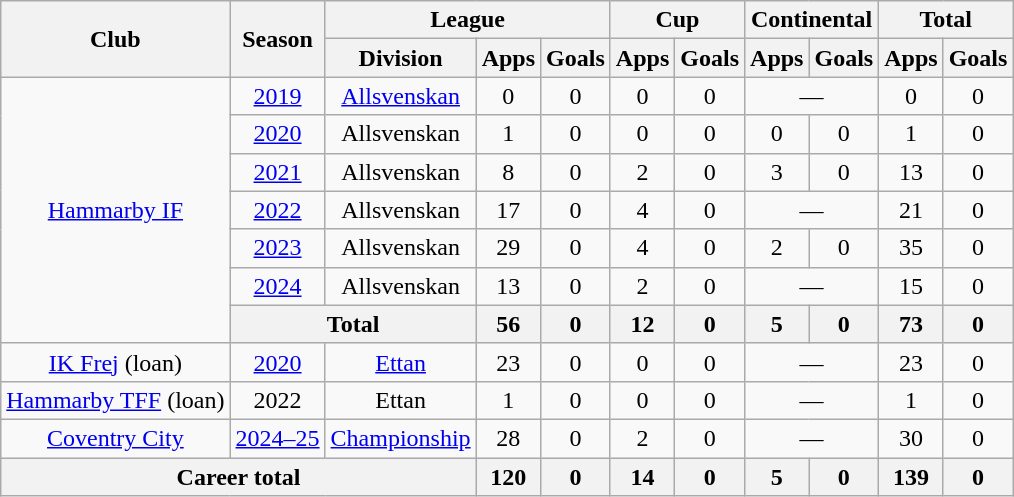<table class="wikitable" style="text-align:center">
<tr>
<th rowspan="2">Club</th>
<th rowspan="2">Season</th>
<th colspan="3">League</th>
<th colspan="2">Cup</th>
<th colspan="2">Continental</th>
<th colspan="2">Total</th>
</tr>
<tr>
<th>Division</th>
<th>Apps</th>
<th>Goals</th>
<th>Apps</th>
<th>Goals</th>
<th>Apps</th>
<th>Goals</th>
<th>Apps</th>
<th>Goals</th>
</tr>
<tr>
<td rowspan="7"><a href='#'>Hammarby IF</a></td>
<td><a href='#'>2019</a></td>
<td><a href='#'>Allsvenskan</a></td>
<td>0</td>
<td>0</td>
<td>0</td>
<td>0</td>
<td colspan="2">—</td>
<td>0</td>
<td>0</td>
</tr>
<tr>
<td><a href='#'>2020</a></td>
<td>Allsvenskan</td>
<td>1</td>
<td>0</td>
<td>0</td>
<td>0</td>
<td>0</td>
<td>0</td>
<td>1</td>
<td>0</td>
</tr>
<tr>
<td><a href='#'>2021</a></td>
<td>Allsvenskan</td>
<td>8</td>
<td>0</td>
<td>2</td>
<td>0</td>
<td>3</td>
<td>0</td>
<td>13</td>
<td>0</td>
</tr>
<tr>
<td><a href='#'>2022</a></td>
<td>Allsvenskan</td>
<td>17</td>
<td>0</td>
<td>4</td>
<td>0</td>
<td colspan="2">—</td>
<td>21</td>
<td>0</td>
</tr>
<tr>
<td><a href='#'>2023</a></td>
<td>Allsvenskan</td>
<td>29</td>
<td>0</td>
<td>4</td>
<td>0</td>
<td>2</td>
<td>0</td>
<td>35</td>
<td>0</td>
</tr>
<tr>
<td><a href='#'>2024</a></td>
<td>Allsvenskan</td>
<td>13</td>
<td>0</td>
<td>2</td>
<td>0</td>
<td colspan="2">—</td>
<td>15</td>
<td>0</td>
</tr>
<tr>
<th colspan="2">Total</th>
<th>56</th>
<th>0</th>
<th>12</th>
<th>0</th>
<th>5</th>
<th>0</th>
<th>73</th>
<th>0</th>
</tr>
<tr>
<td><a href='#'>IK Frej</a> (loan)</td>
<td><a href='#'>2020</a></td>
<td><a href='#'>Ettan</a></td>
<td>23</td>
<td>0</td>
<td>0</td>
<td>0</td>
<td colspan="2">—</td>
<td>23</td>
<td>0</td>
</tr>
<tr>
<td><a href='#'>Hammarby TFF</a> (loan)</td>
<td>2022</td>
<td>Ettan</td>
<td>1</td>
<td>0</td>
<td>0</td>
<td>0</td>
<td colspan="2">—</td>
<td>1</td>
<td>0</td>
</tr>
<tr>
<td><a href='#'>Coventry City</a></td>
<td><a href='#'>2024–25</a></td>
<td><a href='#'>Championship</a></td>
<td>28</td>
<td>0</td>
<td>2</td>
<td>0</td>
<td colspan="2">—</td>
<td>30</td>
<td>0</td>
</tr>
<tr>
<th colspan="3">Career total</th>
<th>120</th>
<th>0</th>
<th>14</th>
<th>0</th>
<th>5</th>
<th>0</th>
<th>139</th>
<th>0</th>
</tr>
</table>
